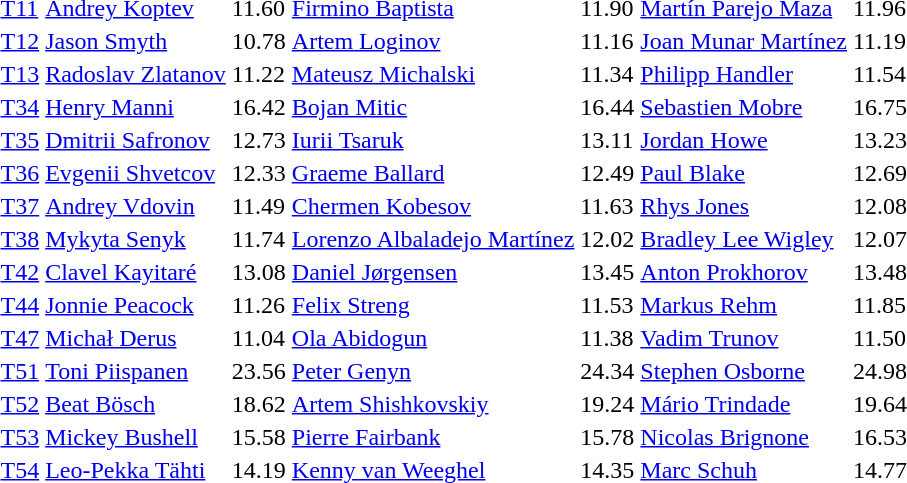<table>
<tr>
<td><a href='#'>T11</a></td>
<td><a href='#'>Andrey Koptev</a><br></td>
<td>11.60</td>
<td><a href='#'>Firmino Baptista</a><br></td>
<td>11.90</td>
<td><a href='#'>Martín Parejo Maza</a><br></td>
<td>11.96</td>
</tr>
<tr>
<td><a href='#'>T12</a></td>
<td><a href='#'>Jason Smyth</a><br></td>
<td>10.78</td>
<td><a href='#'>Artem Loginov</a><br></td>
<td>11.16</td>
<td><a href='#'>Joan Munar Martínez</a><br></td>
<td>11.19</td>
</tr>
<tr>
<td><a href='#'>T13</a></td>
<td><a href='#'>Radoslav Zlatanov</a><br></td>
<td>11.22</td>
<td><a href='#'>Mateusz Michalski</a><br></td>
<td>11.34</td>
<td><a href='#'>Philipp Handler</a><br></td>
<td>11.54</td>
</tr>
<tr>
<td><a href='#'>T34</a></td>
<td><a href='#'>Henry Manni</a><br></td>
<td>16.42</td>
<td><a href='#'>Bojan Mitic</a><br></td>
<td>16.44</td>
<td><a href='#'>Sebastien Mobre</a><br></td>
<td>16.75</td>
</tr>
<tr>
<td><a href='#'>T35</a></td>
<td><a href='#'>Dmitrii Safronov</a><br></td>
<td>12.73</td>
<td><a href='#'>Iurii Tsaruk</a><br></td>
<td>13.11</td>
<td><a href='#'>Jordan Howe</a><br></td>
<td>13.23</td>
</tr>
<tr>
<td><a href='#'>T36</a></td>
<td><a href='#'>Evgenii Shvetcov</a><br></td>
<td>12.33</td>
<td><a href='#'>Graeme Ballard</a><br></td>
<td>12.49</td>
<td><a href='#'>Paul Blake</a><br></td>
<td>12.69</td>
</tr>
<tr>
<td><a href='#'>T37</a></td>
<td><a href='#'>Andrey Vdovin</a><br></td>
<td>11.49</td>
<td><a href='#'>Chermen Kobesov</a><br></td>
<td>11.63</td>
<td><a href='#'>Rhys Jones</a><br></td>
<td>12.08</td>
</tr>
<tr>
<td><a href='#'>T38</a></td>
<td><a href='#'>Mykyta Senyk</a><br></td>
<td>11.74</td>
<td><a href='#'>Lorenzo Albaladejo Martínez</a><br></td>
<td>12.02</td>
<td><a href='#'>Bradley Lee Wigley</a><br></td>
<td>12.07</td>
</tr>
<tr>
<td><a href='#'>T42</a></td>
<td><a href='#'>Clavel Kayitaré</a><br></td>
<td>13.08</td>
<td><a href='#'>Daniel Jørgensen</a><br></td>
<td>13.45</td>
<td><a href='#'>Anton Prokhorov</a><br></td>
<td>13.48</td>
</tr>
<tr>
<td><a href='#'>T44</a></td>
<td><a href='#'>Jonnie Peacock</a><br></td>
<td>11.26</td>
<td><a href='#'>Felix Streng</a><br></td>
<td>11.53</td>
<td><a href='#'>Markus Rehm</a><br></td>
<td>11.85</td>
</tr>
<tr>
<td><a href='#'>T47</a></td>
<td><a href='#'>Michał Derus</a><br></td>
<td>11.04</td>
<td><a href='#'>Ola Abidogun</a><br></td>
<td>11.38</td>
<td><a href='#'>Vadim Trunov</a><br></td>
<td>11.50</td>
</tr>
<tr>
<td><a href='#'>T51</a></td>
<td><a href='#'>Toni Piispanen</a><br></td>
<td>23.56</td>
<td><a href='#'>Peter Genyn</a><br></td>
<td>24.34</td>
<td><a href='#'>Stephen Osborne</a><br></td>
<td>24.98</td>
</tr>
<tr>
<td><a href='#'>T52</a></td>
<td><a href='#'>Beat Bösch</a><br></td>
<td>18.62</td>
<td><a href='#'>Artem Shishkovskiy</a><br></td>
<td>19.24</td>
<td><a href='#'>Mário Trindade</a><br></td>
<td>19.64</td>
</tr>
<tr>
<td><a href='#'>T53</a></td>
<td><a href='#'>Mickey Bushell</a><br></td>
<td>15.58</td>
<td><a href='#'>Pierre Fairbank</a><br></td>
<td>15.78</td>
<td><a href='#'>Nicolas Brignone</a><br></td>
<td>16.53</td>
</tr>
<tr>
<td><a href='#'>T54</a></td>
<td><a href='#'>Leo-Pekka Tähti</a><br></td>
<td>14.19</td>
<td><a href='#'>Kenny van Weeghel</a><br></td>
<td>14.35</td>
<td><a href='#'>Marc Schuh</a><br></td>
<td>14.77</td>
</tr>
</table>
